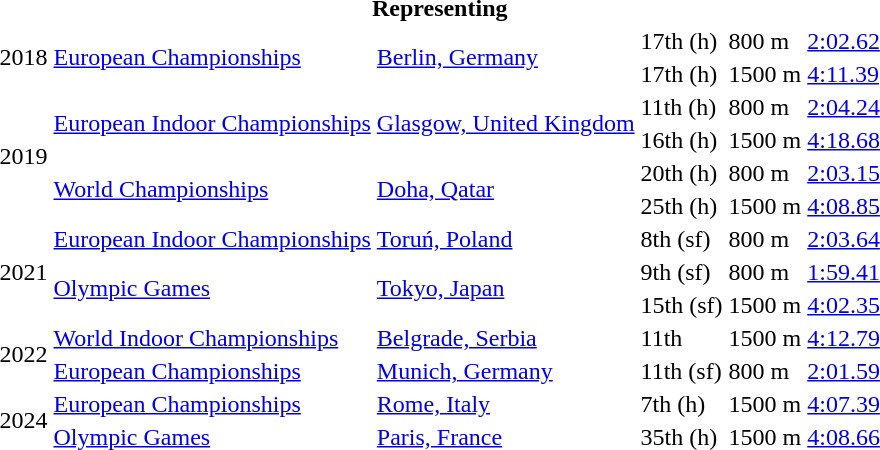<table>
<tr>
<th colspan="6">Representing </th>
</tr>
<tr>
<td rowspan=2>2018</td>
<td rowspan=2><a href='#'>European Championships</a></td>
<td rowspan=2><a href='#'>Berlin, Germany</a></td>
<td>17th (h)</td>
<td>800 m</td>
<td><a href='#'>2:02.62</a></td>
</tr>
<tr>
<td>17th (h)</td>
<td>1500 m</td>
<td><a href='#'>4:11.39</a></td>
</tr>
<tr>
<td rowspan=4>2019</td>
<td rowspan=2><a href='#'>European Indoor Championships</a></td>
<td rowspan=2><a href='#'>Glasgow, United Kingdom</a></td>
<td>11th (h)</td>
<td>800 m</td>
<td><a href='#'>2:04.24</a></td>
</tr>
<tr>
<td>16th (h)</td>
<td>1500 m</td>
<td><a href='#'>4:18.68</a></td>
</tr>
<tr>
<td rowspan=2><a href='#'>World Championships</a></td>
<td rowspan=2><a href='#'>Doha, Qatar</a></td>
<td>20th (h)</td>
<td>800 m</td>
<td><a href='#'>2:03.15</a></td>
</tr>
<tr>
<td>25th (h)</td>
<td>1500 m</td>
<td><a href='#'>4:08.85</a></td>
</tr>
<tr>
<td rowspan=3>2021</td>
<td><a href='#'>European Indoor Championships</a></td>
<td><a href='#'>Toruń, Poland</a></td>
<td>8th (sf)</td>
<td>800 m</td>
<td><a href='#'>2:03.64</a></td>
</tr>
<tr>
<td rowspan=2><a href='#'>Olympic Games</a></td>
<td rowspan=2><a href='#'>Tokyo, Japan</a></td>
<td>9th (sf)</td>
<td>800 m</td>
<td><a href='#'>1:59.41</a></td>
</tr>
<tr>
<td>15th (sf)</td>
<td>1500 m</td>
<td><a href='#'>4:02.35</a></td>
</tr>
<tr>
<td rowspan=2>2022</td>
<td><a href='#'>World Indoor Championships</a></td>
<td><a href='#'>Belgrade, Serbia</a></td>
<td>11th</td>
<td>1500 m</td>
<td><a href='#'>4:12.79</a></td>
</tr>
<tr>
<td><a href='#'>European Championships</a></td>
<td><a href='#'>Munich, Germany</a></td>
<td>11th (sf)</td>
<td>800 m</td>
<td><a href='#'>2:01.59</a></td>
</tr>
<tr>
<td rowspan=2>2024</td>
<td><a href='#'>European Championships</a></td>
<td><a href='#'>Rome, Italy</a></td>
<td>7th (h)</td>
<td>1500 m</td>
<td><a href='#'>4:07.39</a></td>
</tr>
<tr>
<td><a href='#'>Olympic Games</a></td>
<td><a href='#'>Paris, France</a></td>
<td>35th (h)</td>
<td>1500 m</td>
<td><a href='#'>4:08.66</a></td>
</tr>
</table>
